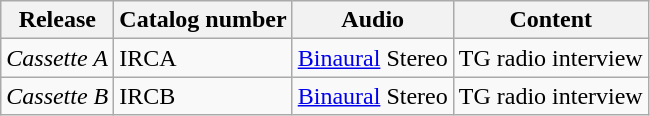<table class="wikitable">
<tr>
<th>Release</th>
<th>Catalog number</th>
<th>Audio</th>
<th>Content</th>
</tr>
<tr>
<td align="left"><em>Cassette A</em></td>
<td>IRCA</td>
<td><a href='#'>Binaural</a> Stereo</td>
<td>TG radio interview</td>
</tr>
<tr>
<td align="left"><em>Cassette B</em></td>
<td>IRCB</td>
<td><a href='#'>Binaural</a> Stereo</td>
<td>TG radio interview</td>
</tr>
</table>
